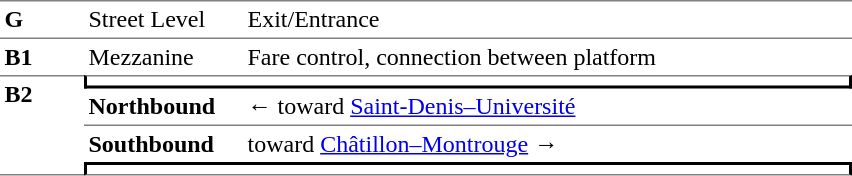<table border=0 cellspacing=0 cellpadding=3>
<tr>
<td style="border-top:solid 1px gray;" width=50 valign=top><strong>G</strong></td>
<td style="border-top:solid 1px gray;" width=100 valign=top>Street Level</td>
<td style="border-top:solid 1px gray;" width=400 valign=top>Exit/Entrance</td>
</tr>
<tr>
<td style="border-top:solid 1px gray;" width=50 valign=top><strong>B1</strong></td>
<td style="border-top:solid 1px gray;" width=100 valign=top>Mezzanine</td>
<td style="border-top:solid 1px gray;" width=400 valign=top>Fare control, connection between platform</td>
</tr>
<tr>
<td style="border-top:solid 1px gray;border-bottom:solid 1px gray;" width=50 rowspan=4 valign=top><strong>B2</strong></td>
<td style="border-top:solid 1px gray;border-right:solid 2px black;border-left:solid 2px black;border-bottom:solid 2px black;text-align:center;" colspan=2></td>
</tr>
<tr>
<td style="border-bottom:solid 1px gray;" width=100><strong>Northbound</strong></td>
<td style="border-bottom:solid 1px gray;" width=390>←   toward <a href='#'>Saint-Denis–Université</a> </td>
</tr>
<tr>
<td><strong>Southbound</strong></td>
<td>    toward <a href='#'>Châtillon–Montrouge</a>  →</td>
</tr>
<tr>
<td style="border-top:solid 2px black;border-right:solid 2px black;border-left:solid 2px black;border-bottom:solid 1px gray;text-align:center;" colspan=2></td>
</tr>
</table>
